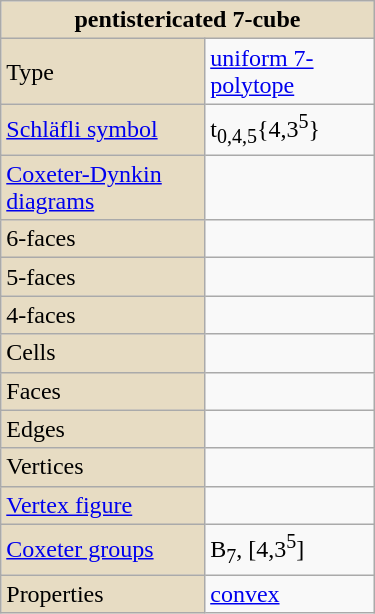<table class="wikitable" style="margin-left:10px; float:right; width:250px;">
<tr>
<th style="background:#e7dcc3;" colspan="2">pentistericated 7-cube</th>
</tr>
<tr>
<td style="background:#e7dcc3;">Type</td>
<td><a href='#'>uniform 7-polytope</a></td>
</tr>
<tr>
<td style="background:#e7dcc3;"><a href='#'>Schläfli symbol</a></td>
<td>t<sub>0,4,5</sub>{4,3<sup>5</sup>}</td>
</tr>
<tr>
<td style="background:#e7dcc3;"><a href='#'>Coxeter-Dynkin diagrams</a></td>
<td></td>
</tr>
<tr>
<td style="background:#e7dcc3;">6-faces</td>
<td></td>
</tr>
<tr>
<td style="background:#e7dcc3;">5-faces</td>
<td></td>
</tr>
<tr>
<td style="background:#e7dcc3;">4-faces</td>
<td></td>
</tr>
<tr>
<td style="background:#e7dcc3;">Cells</td>
<td></td>
</tr>
<tr>
<td style="background:#e7dcc3;">Faces</td>
<td></td>
</tr>
<tr>
<td style="background:#e7dcc3;">Edges</td>
<td></td>
</tr>
<tr>
<td style="background:#e7dcc3;">Vertices</td>
<td></td>
</tr>
<tr>
<td style="background:#e7dcc3;"><a href='#'>Vertex figure</a></td>
<td></td>
</tr>
<tr>
<td style="background:#e7dcc3;"><a href='#'>Coxeter groups</a></td>
<td>B<sub>7</sub>, [4,3<sup>5</sup>]</td>
</tr>
<tr>
<td style="background:#e7dcc3;">Properties</td>
<td><a href='#'>convex</a></td>
</tr>
</table>
